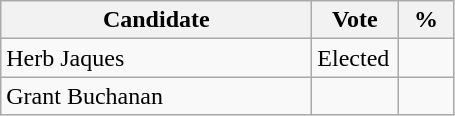<table class="wikitable">
<tr>
<th bgcolor="#DDDDFF" width="200px">Candidate</th>
<th bgcolor="#DDDDFF" width="50px">Vote</th>
<th bgcolor="#DDDDFF" width="30px">%</th>
</tr>
<tr>
<td>Herb Jaques</td>
<td>Elected</td>
<td></td>
</tr>
<tr>
<td>Grant Buchanan</td>
<td></td>
<td></td>
</tr>
</table>
